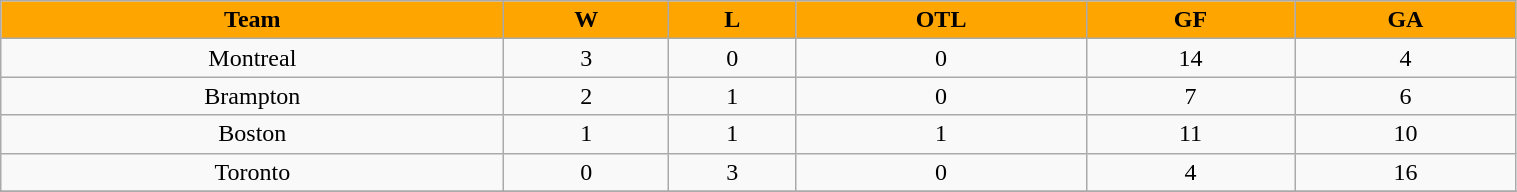<table class="wikitable" width="80%">
<tr align="center"  style="background:orange;color:black;">
<td><strong>Team</strong></td>
<td><strong>W</strong></td>
<td><strong>L</strong></td>
<td><strong>OTL</strong></td>
<td><strong>GF</strong></td>
<td><strong>GA</strong></td>
</tr>
<tr align="center" bgcolor="">
<td>Montreal</td>
<td>3</td>
<td>0</td>
<td>0</td>
<td>14</td>
<td>4</td>
</tr>
<tr align="center" bgcolor="">
<td>Brampton</td>
<td>2</td>
<td>1</td>
<td>0</td>
<td>7</td>
<td>6</td>
</tr>
<tr align="center" bgcolor="">
<td>Boston</td>
<td>1</td>
<td>1</td>
<td>1</td>
<td>11</td>
<td>10</td>
</tr>
<tr align="center" bgcolor="">
<td>Toronto</td>
<td>0</td>
<td>3</td>
<td>0</td>
<td>4</td>
<td>16</td>
</tr>
<tr align="center" bgcolor="">
</tr>
</table>
